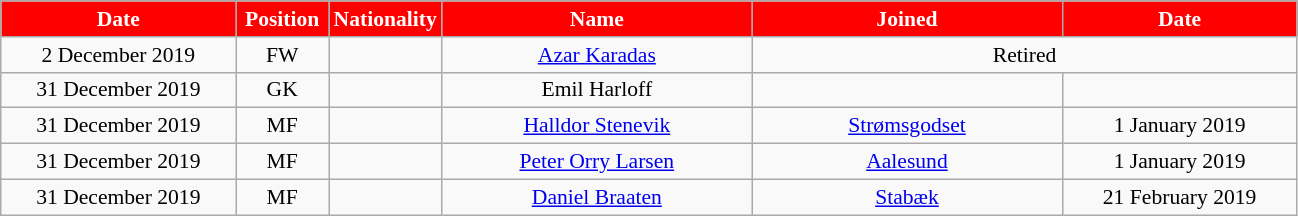<table class="wikitable"  style="text-align:center; font-size:90%; ">
<tr>
<th style="background:#FF0000; color:white; width:150px;">Date</th>
<th style="background:#FF0000; color:white; width:55px;">Position</th>
<th style="background:#FF0000; color:white; width:55px;">Nationality</th>
<th style="background:#FF0000; color:white; width:200px;">Name</th>
<th style="background:#FF0000; color:white; width:200px;">Joined</th>
<th style="background:#FF0000; color:white; width:150px;">Date</th>
</tr>
<tr>
<td>2 December 2019</td>
<td>FW</td>
<td></td>
<td><a href='#'>Azar Karadas</a></td>
<td colspan="2">Retired</td>
</tr>
<tr>
<td>31 December 2019</td>
<td>GK</td>
<td></td>
<td>Emil Harloff</td>
<td></td>
<td></td>
</tr>
<tr>
<td>31 December 2019</td>
<td>MF</td>
<td></td>
<td><a href='#'>Halldor Stenevik</a></td>
<td><a href='#'>Strømsgodset</a></td>
<td>1 January 2019</td>
</tr>
<tr>
<td>31 December 2019</td>
<td>MF</td>
<td></td>
<td><a href='#'>Peter Orry Larsen</a></td>
<td><a href='#'>Aalesund</a></td>
<td>1 January 2019</td>
</tr>
<tr>
<td>31 December 2019</td>
<td>MF</td>
<td></td>
<td><a href='#'>Daniel Braaten</a></td>
<td><a href='#'>Stabæk</a></td>
<td>21 February 2019</td>
</tr>
</table>
